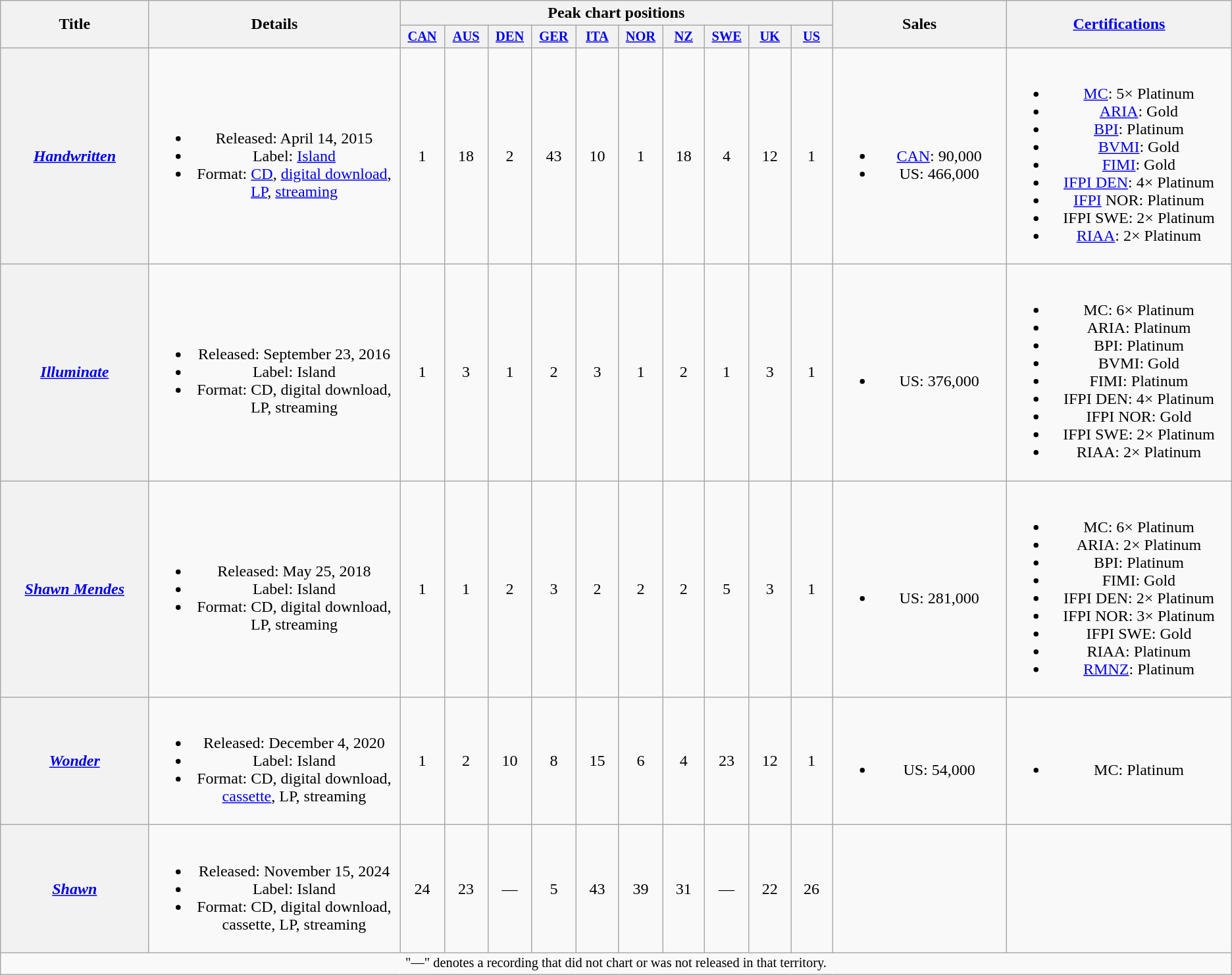<table class="wikitable plainrowheaders" style="text-align:center;">
<tr>
<th scope="col" rowspan="2" style="width:10em;">Title</th>
<th scope="col" rowspan="2" style="width:18em;">Details</th>
<th scope="col" colspan="10">Peak chart positions</th>
<th scope="col" rowspan="2" style="width:12em;">Sales</th>
<th scope="col" rowspan="2" style="width:16em;"><a href='#'>Certifications</a></th>
</tr>
<tr>
<th scope="col" style="width:3em;font-size:85%;"><a href='#'>CAN</a><br></th>
<th scope="col" style="width:3em;font-size:85%;"><a href='#'>AUS</a><br></th>
<th scope="col" style="width:3em;font-size:85%;"><a href='#'>DEN</a><br></th>
<th scope="col" style="width:3em;font-size:85%;"><a href='#'>GER</a><br></th>
<th scope="col" style="width:3em;font-size:85%;"><a href='#'>ITA</a><br></th>
<th scope="col" style="width:3em;font-size:85%;"><a href='#'>NOR</a><br></th>
<th scope="col" style="width:3em;font-size:85%;"><a href='#'>NZ</a><br></th>
<th scope="col" style="width:3em;font-size:85%;"><a href='#'>SWE</a><br></th>
<th scope="col" style="width:3em;font-size:85%;"><a href='#'>UK</a><br></th>
<th scope="col" style="width:3em;font-size:85%;"><a href='#'>US</a><br></th>
</tr>
<tr>
<th scope="row"><em><a href='#'>Handwritten</a></em></th>
<td><br><ul><li>Released: April 14, 2015</li><li>Label: <a href='#'>Island</a></li><li>Format: <a href='#'>CD</a>, <a href='#'>digital download</a>, <a href='#'>LP</a>, <a href='#'>streaming</a></li></ul></td>
<td>1</td>
<td>18</td>
<td>2</td>
<td>43</td>
<td>10</td>
<td>1</td>
<td>18</td>
<td>4</td>
<td>12</td>
<td>1</td>
<td><br><ul><li><a href='#'>CAN</a>: 90,000</li><li>US: 466,000</li></ul></td>
<td><br><ul><li><a href='#'>MC</a>: 5× Platinum</li><li><a href='#'>ARIA</a>: Gold</li><li><a href='#'>BPI</a>: Platinum</li><li><a href='#'>BVMI</a>: Gold</li><li><a href='#'>FIMI</a>: Gold</li><li><a href='#'>IFPI DEN</a>: 4× Platinum</li><li><a href='#'>IFPI</a> NOR: Platinum</li><li>IFPI SWE: 2× Platinum</li><li><a href='#'>RIAA</a>: 2× Platinum</li></ul></td>
</tr>
<tr>
<th scope="row"><em><a href='#'>Illuminate</a></em></th>
<td><br><ul><li>Released: September 23, 2016</li><li>Label: Island</li><li>Format: CD, digital download, LP, streaming</li></ul></td>
<td>1</td>
<td>3</td>
<td>1</td>
<td>2</td>
<td>3</td>
<td>1</td>
<td>2</td>
<td>1</td>
<td>3</td>
<td>1</td>
<td><br><ul><li>US: 376,000</li></ul></td>
<td><br><ul><li>MC: 6× Platinum</li><li>ARIA: Platinum</li><li>BPI: Platinum</li><li>BVMI: Gold</li><li>FIMI: Platinum</li><li>IFPI DEN: 4× Platinum</li><li>IFPI NOR: Gold</li><li>IFPI SWE: 2× Platinum</li><li>RIAA: 2× Platinum</li></ul></td>
</tr>
<tr>
<th scope="row"><em><a href='#'>Shawn Mendes</a></em></th>
<td><br><ul><li>Released: May 25, 2018</li><li>Label: Island</li><li>Format: CD, digital download, LP, streaming</li></ul></td>
<td>1</td>
<td>1</td>
<td>2</td>
<td>3</td>
<td>2</td>
<td>2</td>
<td>2</td>
<td>5</td>
<td>3</td>
<td>1</td>
<td><br><ul><li>US: 281,000</li></ul></td>
<td><br><ul><li>MC: 6× Platinum</li><li>ARIA: 2× Platinum</li><li>BPI: Platinum</li><li>FIMI: Gold</li><li>IFPI DEN: 2× Platinum</li><li>IFPI NOR: 3× Platinum</li><li>IFPI SWE: Gold</li><li>RIAA: Platinum</li><li><a href='#'>RMNZ</a>: Platinum</li></ul></td>
</tr>
<tr>
<th scope="row"><em><a href='#'>Wonder</a></em></th>
<td><br><ul><li>Released: December 4, 2020</li><li>Label: Island</li><li>Format: CD, digital download, <a href='#'>cassette</a>, LP, streaming</li></ul></td>
<td>1</td>
<td>2</td>
<td>10</td>
<td>8</td>
<td>15</td>
<td>6</td>
<td>4</td>
<td>23</td>
<td>12</td>
<td>1</td>
<td><br><ul><li>US: 54,000</li></ul></td>
<td><br><ul><li>MC: Platinum</li></ul></td>
</tr>
<tr>
<th scope="row"><em><a href='#'>Shawn</a></em></th>
<td><br><ul><li>Released: November 15, 2024</li><li>Label: Island</li><li>Format: CD, digital download, cassette, LP, streaming</li></ul></td>
<td>24</td>
<td>23<br></td>
<td>—</td>
<td>5</td>
<td>43<br></td>
<td>39<br></td>
<td>31<br></td>
<td>—</td>
<td>22</td>
<td>26</td>
<td></td>
<td></td>
</tr>
<tr>
<td colspan="14" style="font-size:85%;">"—" denotes a recording that did not chart or was not released in that territory.</td>
</tr>
</table>
